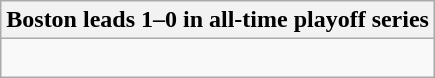<table class="wikitable collapsible collapsed">
<tr>
<th>Boston leads 1–0 in all-time playoff series</th>
</tr>
<tr>
<td><br></td>
</tr>
</table>
